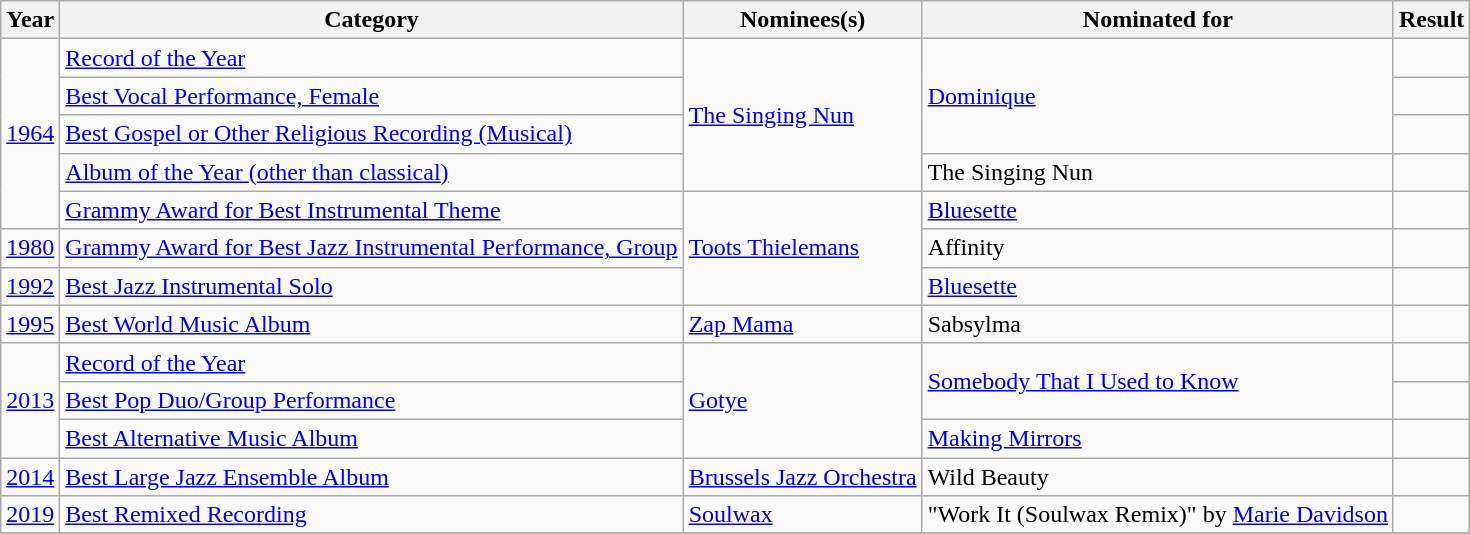<table class="wikitable">
<tr>
<th>Year</th>
<th>Category</th>
<th>Nominees(s)</th>
<th>Nominated for</th>
<th>Result</th>
</tr>
<tr>
<td rowspan=5><a href='#'>1964</a></td>
<td><a href='#'>Record of the Year</a></td>
<td rowspan=4><a href='#'>The Singing Nun</a></td>
<td rowspan=3><a href='#'>Dominique</a></td>
<td></td>
</tr>
<tr>
<td><a href='#'>Best Vocal Performance, Female</a></td>
<td></td>
</tr>
<tr>
<td><a href='#'>Best Gospel or Other Religious Recording (Musical)</a></td>
<td></td>
</tr>
<tr>
<td><a href='#'>Album of the Year (other than classical)</a></td>
<td>The Singing Nun</td>
<td></td>
</tr>
<tr>
<td><a href='#'>Grammy Award for Best Instrumental Theme</a></td>
<td rowspan=3><a href='#'>Toots Thielemans</a></td>
<td><a href='#'>Bluesette</a></td>
<td></td>
</tr>
<tr>
<td><a href='#'>1980</a></td>
<td><a href='#'>Grammy Award for Best Jazz Instrumental Performance, Group</a></td>
<td>Affinity</td>
<td></td>
</tr>
<tr>
<td><a href='#'>1992</a></td>
<td><a href='#'>Best Jazz Instrumental Solo</a></td>
<td><a href='#'>Bluesette</a></td>
<td></td>
</tr>
<tr>
<td><a href='#'>1995</a></td>
<td><a href='#'>Best World Music Album</a></td>
<td><a href='#'>Zap Mama</a></td>
<td>Sabsylma</td>
<td></td>
</tr>
<tr>
<td rowspan=3><a href='#'>2013</a></td>
<td><a href='#'>Record of the Year</a></td>
<td rowspan=3><a href='#'>Gotye</a></td>
<td rowspan="2"><a href='#'>Somebody That I Used to Know</a></td>
<td></td>
</tr>
<tr>
<td><a href='#'>Best Pop Duo/Group Performance</a></td>
<td></td>
</tr>
<tr>
<td><a href='#'>Best Alternative Music Album</a></td>
<td><a href='#'>Making Mirrors</a></td>
<td></td>
</tr>
<tr>
<td><a href='#'>2014</a></td>
<td><a href='#'>Best Large Jazz Ensemble Album</a></td>
<td><a href='#'>Brussels Jazz Orchestra</a></td>
<td>Wild Beauty</td>
<td></td>
</tr>
<tr>
<td><a href='#'>2019</a></td>
<td><a href='#'>Best Remixed Recording</a></td>
<td><a href='#'>Soulwax</a></td>
<td>"Work It (Soulwax Remix)" by <a href='#'>Marie Davidson</a></td>
<td></td>
</tr>
<tr>
</tr>
</table>
